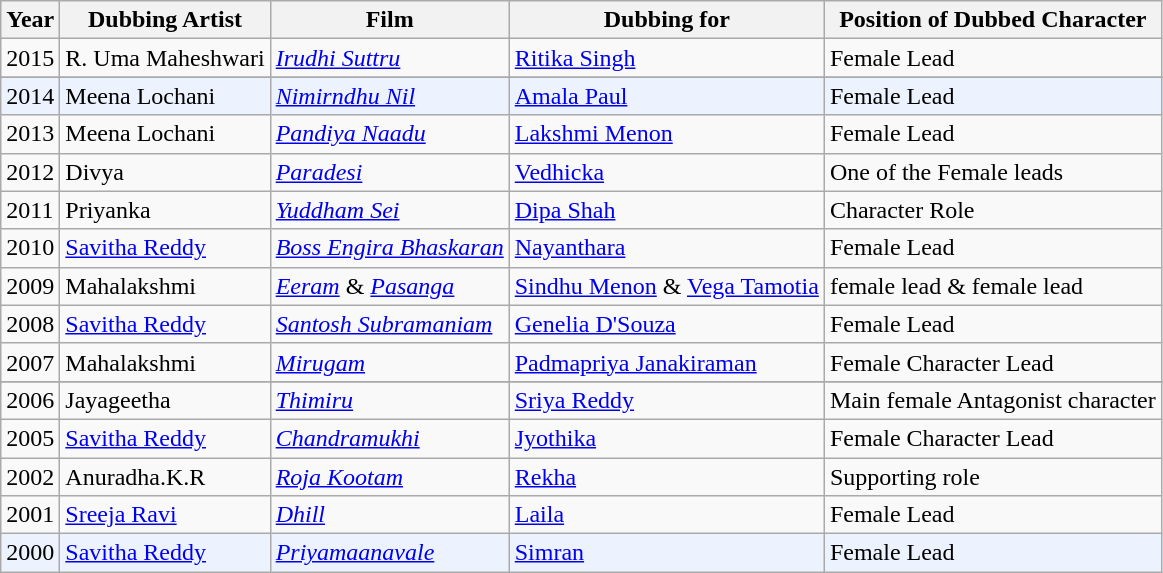<table class="wikitable sortable">
<tr>
<th>Year</th>
<th>Dubbing Artist</th>
<th>Film</th>
<th>Dubbing for</th>
<th>Position of Dubbed Character</th>
</tr>
<tr>
<td>2015</td>
<td>R. Uma Maheshwari</td>
<td><em><a href='#'>Irudhi Suttru</a></em></td>
<td><a href='#'>Ritika Singh</a></td>
<td>Female Lead</td>
</tr>
<tr>
</tr>
<tr bgcolor=#edf3fe>
<td>2014</td>
<td>Meena Lochani </td>
<td><em><a href='#'>Nimirndhu Nil</a></em></td>
<td><a href='#'>Amala Paul</a></td>
<td>Female Lead</td>
</tr>
<tr>
<td>2013</td>
<td>Meena Lochani </td>
<td><em><a href='#'>Pandiya Naadu</a></em></td>
<td><a href='#'>Lakshmi Menon</a></td>
<td>Female Lead</td>
</tr>
<tr>
<td>2012</td>
<td>Divya </td>
<td><em><a href='#'>Paradesi</a></em></td>
<td><a href='#'>Vedhicka</a></td>
<td>One of the Female leads</td>
</tr>
<tr>
<td>2011</td>
<td>Priyanka </td>
<td><em><a href='#'>Yuddham Sei</a></em></td>
<td><a href='#'>Dipa Shah</a></td>
<td>Character Role</td>
</tr>
<tr>
<td>2010</td>
<td><a href='#'>Savitha Reddy</a></td>
<td><em><a href='#'>Boss Engira Bhaskaran</a></em></td>
<td><a href='#'>Nayanthara</a></td>
<td>Female Lead</td>
</tr>
<tr>
<td>2009</td>
<td>Mahalakshmi</td>
<td><em><a href='#'>Eeram</a></em> & <em><a href='#'>Pasanga</a></em></td>
<td><a href='#'>Sindhu Menon</a> & <a href='#'>Vega Tamotia</a></td>
<td>female lead & female lead</td>
</tr>
<tr>
<td>2008</td>
<td><a href='#'>Savitha Reddy</a></td>
<td><em><a href='#'>Santosh Subramaniam</a></em></td>
<td><a href='#'>Genelia D'Souza</a></td>
<td>Female Lead</td>
</tr>
<tr>
<td>2007</td>
<td>Mahalakshmi</td>
<td><em><a href='#'>Mirugam</a></em></td>
<td><a href='#'>Padmapriya Janakiraman</a></td>
<td>Female Character Lead</td>
</tr>
<tr bgcolor=#edf3fe>
</tr>
<tr>
<td>2006</td>
<td>Jayageetha</td>
<td><em><a href='#'>Thimiru</a></em></td>
<td><a href='#'>Sriya Reddy</a></td>
<td>Main female Antagonist character</td>
</tr>
<tr>
<td>2005</td>
<td><a href='#'>Savitha Reddy</a></td>
<td><em><a href='#'>Chandramukhi</a></em></td>
<td><a href='#'>Jyothika</a></td>
<td>Female Character Lead</td>
</tr>
<tr>
<td>2002</td>
<td>Anuradha.K.R </td>
<td><em><a href='#'>Roja Kootam</a></em></td>
<td><a href='#'>Rekha</a></td>
<td>Supporting role</td>
</tr>
<tr>
<td>2001</td>
<td><a href='#'>Sreeja Ravi</a></td>
<td><em><a href='#'>Dhill</a></em></td>
<td><a href='#'>Laila</a></td>
<td>Female Lead</td>
</tr>
<tr bgcolor=#edf3fe>
<td>2000</td>
<td><a href='#'>Savitha Reddy</a></td>
<td><em><a href='#'>Priyamaanavale</a></em></td>
<td><a href='#'>Simran</a></td>
<td>Female Lead</td>
</tr>
</table>
